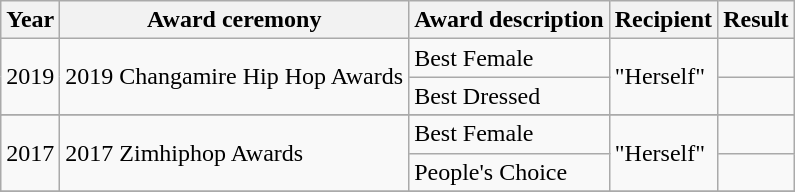<table class ="wikitable">
<tr>
<th>Year</th>
<th>Award ceremony</th>
<th>Award description</th>
<th>Recipient</th>
<th>Result</th>
</tr>
<tr>
<td rowspan="2">2019</td>
<td rowspan="2">2019 Changamire Hip Hop Awards</td>
<td>Best Female</td>
<td rowspan="2">"Herself"</td>
<td></td>
</tr>
<tr>
<td>Best Dressed</td>
<td></td>
</tr>
<tr>
</tr>
<tr>
<td rowspan="2">2017</td>
<td rowspan="2">2017 Zimhiphop Awards</td>
<td>Best Female</td>
<td rowspan="2">"Herself"</td>
<td></td>
</tr>
<tr>
<td>People's Choice</td>
<td></td>
</tr>
<tr>
</tr>
</table>
